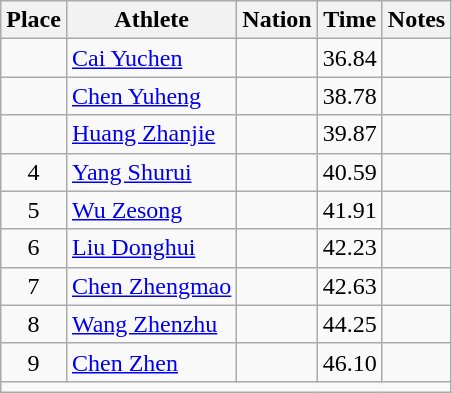<table class="wikitable mw-datatable sortable" style="text-align:center;">
<tr>
<th scope="col">Place</th>
<th scope="col">Athlete</th>
<th scope="col">Nation</th>
<th scope="col">Time</th>
<th scope="col">Notes</th>
</tr>
<tr>
<td></td>
<td align="left"><a href='#'>Cai Yuchen</a></td>
<td align="left"></td>
<td>36.84</td>
<td></td>
</tr>
<tr>
<td></td>
<td align="left"><a href='#'>Chen Yuheng</a></td>
<td align="left"></td>
<td>38.78</td>
<td></td>
</tr>
<tr>
<td></td>
<td align="left"><a href='#'>Huang Zhanjie</a></td>
<td align="left"></td>
<td>39.87</td>
<td></td>
</tr>
<tr>
<td>4</td>
<td align="left"><a href='#'>Yang Shurui</a></td>
<td align="left"></td>
<td>40.59</td>
<td></td>
</tr>
<tr>
<td>5</td>
<td align="left"><a href='#'>Wu Zesong</a></td>
<td align="left"></td>
<td>41.91</td>
<td></td>
</tr>
<tr>
<td>6</td>
<td align="left"><a href='#'>Liu Donghui</a></td>
<td align="left"></td>
<td>42.23</td>
<td></td>
</tr>
<tr>
<td>7</td>
<td align="left"><a href='#'>Chen Zhengmao</a></td>
<td align="left"></td>
<td>42.63</td>
<td></td>
</tr>
<tr>
<td>8</td>
<td align="left"><a href='#'>Wang Zhenzhu</a></td>
<td align="left"></td>
<td>44.25</td>
<td></td>
</tr>
<tr>
<td>9</td>
<td align="left"><a href='#'>Chen Zhen</a></td>
<td align="left"></td>
<td>46.10</td>
<td></td>
</tr>
<tr class="sortbottom">
<td colspan="5"></td>
</tr>
</table>
